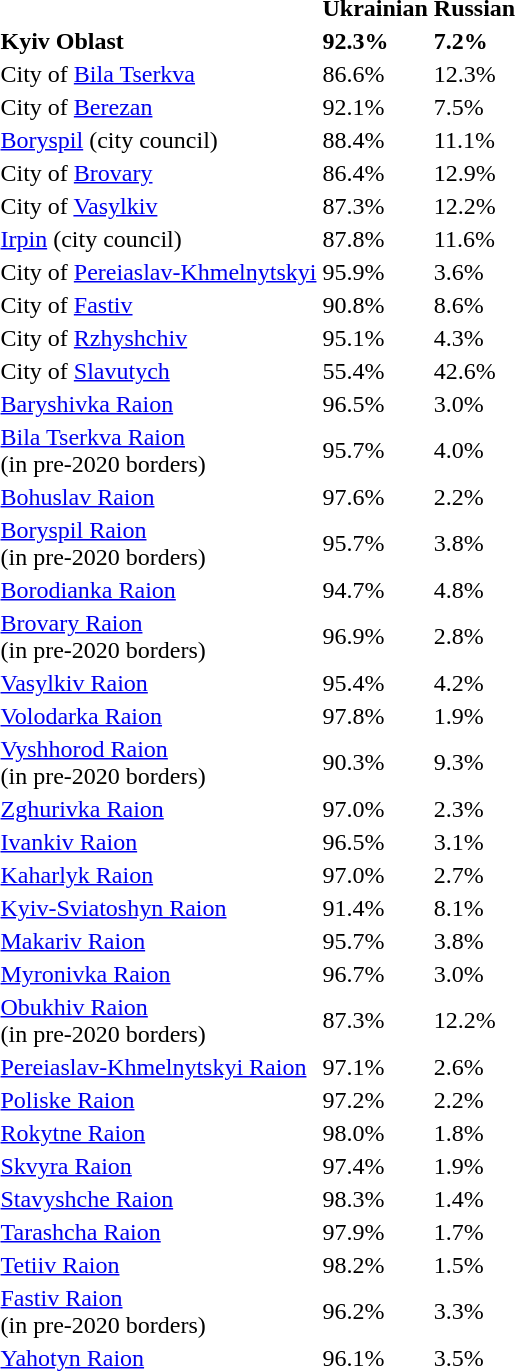<table class="standard sortable">
<tr>
<th></th>
<th>Ukrainian</th>
<th>Russian</th>
</tr>
<tr>
<td><strong>Kyiv Oblast</strong></td>
<td><strong>92.3%</strong></td>
<td><strong>7.2%</strong></td>
</tr>
<tr>
<td>City of <a href='#'>Bila Tserkva</a></td>
<td>86.6%</td>
<td>12.3%</td>
</tr>
<tr>
<td>City of <a href='#'>Berezan</a></td>
<td>92.1%</td>
<td>7.5%</td>
</tr>
<tr>
<td><a href='#'>Boryspil</a> (city council)</td>
<td>88.4%</td>
<td>11.1%</td>
</tr>
<tr>
<td>City of <a href='#'>Brovary</a></td>
<td>86.4%</td>
<td>12.9%</td>
</tr>
<tr>
<td>City of <a href='#'>Vasylkiv</a></td>
<td>87.3%</td>
<td>12.2%</td>
</tr>
<tr>
<td><a href='#'>Irpin</a> (city council)</td>
<td>87.8%</td>
<td>11.6%</td>
</tr>
<tr>
<td>City of <a href='#'>Pereiaslav-Khmelnytskyi</a></td>
<td>95.9%</td>
<td>3.6%</td>
</tr>
<tr>
<td>City of <a href='#'>Fastiv</a></td>
<td>90.8%</td>
<td>8.6%</td>
</tr>
<tr>
<td>City of <a href='#'>Rzhyshchiv</a></td>
<td>95.1%</td>
<td>4.3%</td>
</tr>
<tr>
<td>City of <a href='#'>Slavutych</a></td>
<td>55.4%</td>
<td>42.6%</td>
</tr>
<tr>
<td><a href='#'>Baryshivka Raion</a></td>
<td>96.5%</td>
<td>3.0%</td>
</tr>
<tr>
<td><a href='#'>Bila Tserkva Raion</a><br>(in pre-2020 borders)</td>
<td>95.7%</td>
<td>4.0%</td>
</tr>
<tr>
<td><a href='#'>Bohuslav Raion</a></td>
<td>97.6%</td>
<td>2.2%</td>
</tr>
<tr>
<td><a href='#'>Boryspil Raion</a><br>(in pre-2020 borders)</td>
<td>95.7%</td>
<td>3.8%</td>
</tr>
<tr>
<td><a href='#'>Borodianka Raion</a></td>
<td>94.7%</td>
<td>4.8%</td>
</tr>
<tr>
<td><a href='#'>Brovary Raion</a><br>(in pre-2020 borders)</td>
<td>96.9%</td>
<td>2.8%</td>
</tr>
<tr>
<td><a href='#'>Vasylkiv Raion</a></td>
<td>95.4%</td>
<td>4.2%</td>
</tr>
<tr>
<td><a href='#'>Volodarka Raion</a></td>
<td>97.8%</td>
<td>1.9%</td>
</tr>
<tr>
<td><a href='#'>Vyshhorod Raion</a><br>(in pre-2020 borders)</td>
<td>90.3%</td>
<td>9.3%</td>
</tr>
<tr>
<td><a href='#'>Zghurivka Raion</a></td>
<td>97.0%</td>
<td>2.3%</td>
</tr>
<tr>
<td><a href='#'>Ivankiv Raion</a></td>
<td>96.5%</td>
<td>3.1%</td>
</tr>
<tr>
<td><a href='#'>Kaharlyk Raion</a></td>
<td>97.0%</td>
<td>2.7%</td>
</tr>
<tr>
<td><a href='#'>Kyiv-Sviatoshyn Raion</a></td>
<td>91.4%</td>
<td>8.1%</td>
</tr>
<tr>
<td><a href='#'>Makariv Raion</a></td>
<td>95.7%</td>
<td>3.8%</td>
</tr>
<tr>
<td><a href='#'>Myronivka Raion</a></td>
<td>96.7%</td>
<td>3.0%</td>
</tr>
<tr>
<td><a href='#'>Obukhiv Raion</a><br>(in pre-2020 borders)</td>
<td>87.3%</td>
<td>12.2%</td>
</tr>
<tr>
<td><a href='#'>Pereiaslav-Khmelnytskyi Raion</a></td>
<td>97.1%</td>
<td>2.6%</td>
</tr>
<tr>
<td><a href='#'>Poliske Raion</a></td>
<td>97.2%</td>
<td>2.2%</td>
</tr>
<tr>
<td><a href='#'>Rokytne Raion</a></td>
<td>98.0%</td>
<td>1.8%</td>
</tr>
<tr>
<td><a href='#'>Skvyra Raion</a></td>
<td>97.4%</td>
<td>1.9%</td>
</tr>
<tr>
<td><a href='#'>Stavyshche Raion</a></td>
<td>98.3%</td>
<td>1.4%</td>
</tr>
<tr>
<td><a href='#'>Tarashcha Raion</a></td>
<td>97.9%</td>
<td>1.7%</td>
</tr>
<tr>
<td><a href='#'>Tetiiv Raion</a></td>
<td>98.2%</td>
<td>1.5%</td>
</tr>
<tr>
<td><a href='#'>Fastiv Raion</a><br>(in pre-2020 borders)</td>
<td>96.2%</td>
<td>3.3%</td>
</tr>
<tr>
<td><a href='#'>Yahotyn Raion</a></td>
<td>96.1%</td>
<td>3.5%</td>
</tr>
</table>
